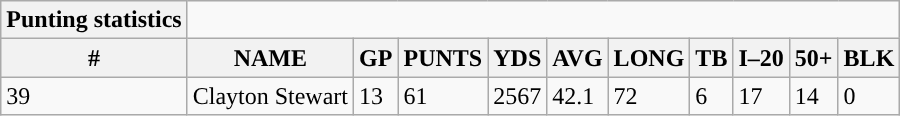<table class="wikitable collapsible">
<tr>
<th style="text-align:center; ">Punting statistics</th>
</tr>
<tr>
<th>#</th>
<th>NAME</th>
<th>GP</th>
<th>PUNTS</th>
<th>YDS</th>
<th>AVG</th>
<th>LONG</th>
<th>TB</th>
<th>I–20</th>
<th>50+</th>
<th>BLK</th>
</tr>
<tr>
<td>39</td>
<td>Clayton Stewart</td>
<td>13</td>
<td>61</td>
<td>2567</td>
<td>42.1</td>
<td>72</td>
<td>6</td>
<td>17</td>
<td>14</td>
<td>0</td>
</tr>
</table>
